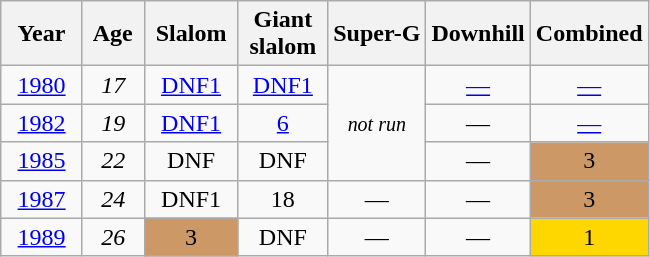<table class=wikitable style="text-align:center">
<tr>
<th>  Year  </th>
<th> Age </th>
<th> Slalom </th>
<th> Giant <br> slalom </th>
<th>Super-G</th>
<th>Downhill</th>
<th>Combined</th>
</tr>
<tr>
<td><a href='#'>1980</a></td>
<td><em>17</em></td>
<td><a href='#'>DNF1</a></td>
<td><a href='#'>DNF1</a></td>
<td rowspan=3><small><em>not run</em></small></td>
<td><a href='#'>—</a></td>
<td><a href='#'>—</a></td>
</tr>
<tr>
<td><a href='#'>1982</a></td>
<td><em>19</em></td>
<td><a href='#'>DNF1</a></td>
<td><a href='#'>6</a></td>
<td>—</td>
<td><a href='#'>—</a></td>
</tr>
<tr>
<td><a href='#'>1985</a></td>
<td><em>22</em></td>
<td>DNF</td>
<td>DNF</td>
<td>—</td>
<td style="background:#c96;">3</td>
</tr>
<tr>
<td><a href='#'>1987</a></td>
<td><em>24</em></td>
<td>DNF1</td>
<td>18</td>
<td>—</td>
<td>—</td>
<td style="background:#c96;">3</td>
</tr>
<tr>
<td><a href='#'>1989</a></td>
<td><em>26</em></td>
<td style="background:#c96;">3</td>
<td>DNF</td>
<td>—</td>
<td>—</td>
<td style="background:gold;">1</td>
</tr>
</table>
